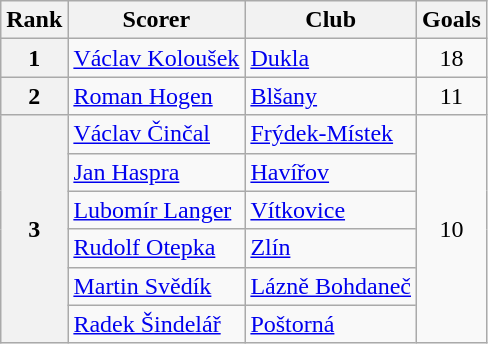<table class="wikitable" style="text-align:center">
<tr>
<th>Rank</th>
<th>Scorer</th>
<th>Club</th>
<th>Goals</th>
</tr>
<tr>
<th>1</th>
<td align="left"> <a href='#'>Václav Koloušek</a></td>
<td align="left"><a href='#'>Dukla</a></td>
<td>18</td>
</tr>
<tr>
<th>2</th>
<td align="left"> <a href='#'>Roman Hogen</a></td>
<td align="left"><a href='#'>Blšany</a></td>
<td>11</td>
</tr>
<tr>
<th rowspan="6">3</th>
<td align="left"> <a href='#'>Václav Činčal</a></td>
<td align="left"><a href='#'>Frýdek-Místek</a></td>
<td rowspan="6">10</td>
</tr>
<tr>
<td align="left"> <a href='#'>Jan Haspra</a></td>
<td align="left"><a href='#'>Havířov</a></td>
</tr>
<tr>
<td align="left"> <a href='#'>Lubomír Langer</a></td>
<td align="left"><a href='#'>Vítkovice</a></td>
</tr>
<tr>
<td align="left"> <a href='#'>Rudolf Otepka</a></td>
<td align="left"><a href='#'>Zlín</a></td>
</tr>
<tr>
<td align="left"> <a href='#'>Martin Svědík</a></td>
<td align="left"><a href='#'>Lázně Bohdaneč</a></td>
</tr>
<tr>
<td align="left"> <a href='#'>Radek Šindelář</a></td>
<td align="left"><a href='#'>Poštorná</a></td>
</tr>
</table>
